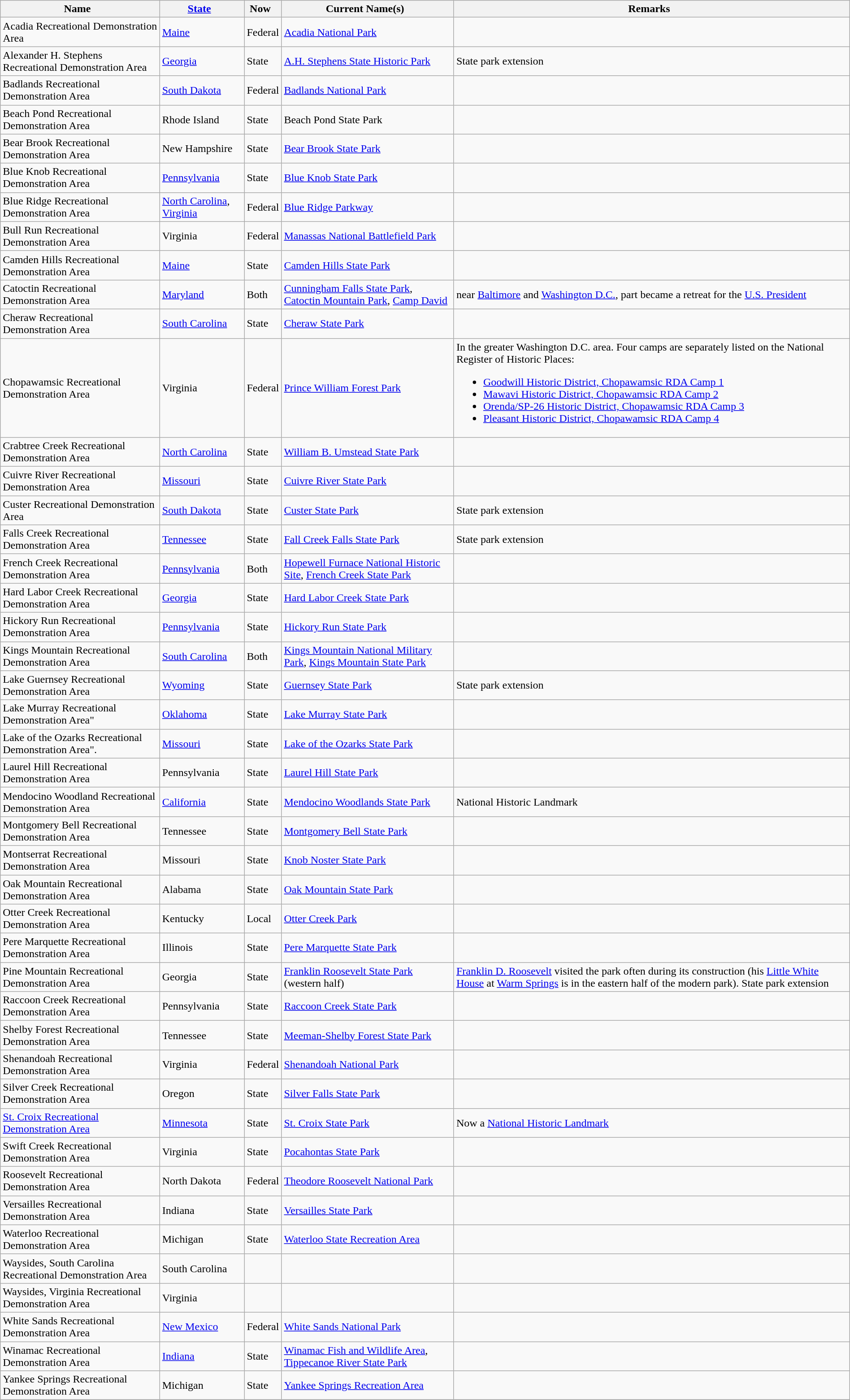<table class="wikitable sortable" style="width:100%">
<tr>
<th width="*"><strong>Name</strong>  </th>
<th width="*"><strong><a href='#'>State</a></strong>  </th>
<th width="*"><strong>Now  </strong></th>
<th width="*"><strong>Current Name(s)</strong>  </th>
<th width="*"><strong>Remarks</strong>  </th>
</tr>
<tr ->
<td>Acadia Recreational Demonstration Area</td>
<td><a href='#'>Maine</a></td>
<td>Federal</td>
<td><a href='#'>Acadia National Park</a></td>
<td></td>
</tr>
<tr ->
<td>Alexander H. Stephens Recreational Demonstration Area</td>
<td><a href='#'>Georgia</a></td>
<td>State</td>
<td><a href='#'>A.H. Stephens State Historic Park</a></td>
<td>State park extension</td>
</tr>
<tr ->
<td>Badlands Recreational Demonstration Area</td>
<td><a href='#'>South Dakota</a></td>
<td>Federal</td>
<td><a href='#'>Badlands National Park</a></td>
<td></td>
</tr>
<tr ->
<td>Beach Pond Recreational Demonstration Area</td>
<td>Rhode Island</td>
<td>State</td>
<td>Beach Pond State Park</td>
<td></td>
</tr>
<tr ->
<td>Bear Brook Recreational Demonstration Area</td>
<td>New Hampshire</td>
<td>State</td>
<td><a href='#'>Bear Brook State Park</a></td>
<td></td>
</tr>
<tr ->
<td>Blue Knob Recreational Demonstration Area</td>
<td><a href='#'>Pennsylvania</a></td>
<td>State</td>
<td><a href='#'>Blue Knob State Park</a></td>
<td></td>
</tr>
<tr ->
<td>Blue Ridge Recreational Demonstration Area</td>
<td><a href='#'>North Carolina</a>, <a href='#'>Virginia</a></td>
<td>Federal</td>
<td><a href='#'>Blue Ridge Parkway</a></td>
<td></td>
</tr>
<tr ->
<td>Bull Run Recreational Demonstration Area</td>
<td>Virginia</td>
<td>Federal</td>
<td><a href='#'>Manassas National Battlefield Park</a></td>
<td></td>
</tr>
<tr ->
<td>Camden Hills Recreational Demonstration Area</td>
<td><a href='#'>Maine</a></td>
<td>State</td>
<td><a href='#'>Camden Hills State Park</a></td>
<td></td>
</tr>
<tr ->
<td>Catoctin Recreational Demonstration Area</td>
<td><a href='#'>Maryland</a></td>
<td>Both</td>
<td><a href='#'>Cunningham Falls State Park</a>, <a href='#'>Catoctin Mountain Park</a>, <a href='#'>Camp David</a></td>
<td>near <a href='#'>Baltimore</a> and <a href='#'>Washington D.C.</a>, part became a retreat for the <a href='#'>U.S. President</a></td>
</tr>
<tr ->
<td>Cheraw Recreational Demonstration Area</td>
<td><a href='#'>South Carolina</a></td>
<td>State</td>
<td><a href='#'>Cheraw State Park</a></td>
<td></td>
</tr>
<tr ->
<td>Chopawamsic Recreational Demonstration Area</td>
<td>Virginia</td>
<td>Federal</td>
<td><a href='#'>Prince William Forest Park</a></td>
<td>In the greater Washington D.C. area.  Four camps are separately listed on the National Register of Historic Places:<br><ul><li><a href='#'>Goodwill Historic District, Chopawamsic RDA Camp 1</a></li><li><a href='#'>Mawavi Historic District, Chopawamsic RDA Camp 2</a></li><li><a href='#'>Orenda/SP-26 Historic District, Chopawamsic RDA Camp 3</a></li><li><a href='#'>Pleasant Historic District, Chopawamsic RDA Camp 4</a></li></ul></td>
</tr>
<tr ->
<td>Crabtree Creek Recreational Demonstration Area</td>
<td><a href='#'>North Carolina</a></td>
<td>State</td>
<td><a href='#'>William B. Umstead State Park</a></td>
<td></td>
</tr>
<tr ->
<td>Cuivre River Recreational Demonstration Area</td>
<td><a href='#'>Missouri</a></td>
<td>State</td>
<td><a href='#'>Cuivre River State Park</a></td>
<td></td>
</tr>
<tr ->
<td>Custer Recreational Demonstration Area</td>
<td><a href='#'>South Dakota</a></td>
<td>State</td>
<td><a href='#'>Custer State Park</a></td>
<td>State park extension</td>
</tr>
<tr ->
<td>Falls Creek Recreational Demonstration Area</td>
<td><a href='#'>Tennessee</a></td>
<td>State</td>
<td><a href='#'>Fall Creek Falls State Park</a></td>
<td>State park extension</td>
</tr>
<tr ->
<td>French Creek Recreational Demonstration Area</td>
<td><a href='#'>Pennsylvania</a></td>
<td>Both</td>
<td><a href='#'>Hopewell Furnace National Historic Site</a>, <a href='#'>French Creek State Park</a></td>
<td></td>
</tr>
<tr ->
<td>Hard Labor Creek Recreational Demonstration Area</td>
<td><a href='#'>Georgia</a></td>
<td>State</td>
<td><a href='#'>Hard Labor Creek State Park</a></td>
<td></td>
</tr>
<tr ->
<td>Hickory Run Recreational Demonstration Area</td>
<td><a href='#'>Pennsylvania</a></td>
<td>State</td>
<td><a href='#'>Hickory Run State Park</a></td>
<td></td>
</tr>
<tr ->
<td>Kings Mountain Recreational Demonstration Area</td>
<td><a href='#'>South Carolina</a></td>
<td>Both</td>
<td><a href='#'>Kings Mountain National Military Park</a>, <a href='#'>Kings Mountain State Park</a></td>
<td></td>
</tr>
<tr ->
<td>Lake Guernsey Recreational Demonstration Area</td>
<td><a href='#'>Wyoming</a></td>
<td>State</td>
<td><a href='#'>Guernsey State Park</a></td>
<td>State park extension</td>
</tr>
<tr ->
<td>Lake Murray Recreational Demonstration Area"</td>
<td><a href='#'>Oklahoma</a></td>
<td>State</td>
<td><a href='#'>Lake Murray State Park</a></td>
<td></td>
</tr>
<tr ->
<td>Lake of the Ozarks Recreational Demonstration Area".</td>
<td><a href='#'>Missouri</a></td>
<td>State</td>
<td><a href='#'>Lake of the Ozarks State Park</a></td>
<td></td>
</tr>
<tr ->
<td>Laurel Hill Recreational Demonstration Area</td>
<td>Pennsylvania</td>
<td>State</td>
<td><a href='#'>Laurel Hill State Park</a></td>
<td></td>
</tr>
<tr ->
<td>Mendocino Woodland Recreational Demonstration Area</td>
<td><a href='#'>California</a></td>
<td>State</td>
<td><a href='#'>Mendocino Woodlands State Park</a></td>
<td>National Historic Landmark</td>
</tr>
<tr ->
<td>Montgomery Bell Recreational Demonstration Area</td>
<td>Tennessee</td>
<td>State</td>
<td><a href='#'>Montgomery Bell State Park</a></td>
<td></td>
</tr>
<tr ->
<td>Montserrat Recreational Demonstration Area</td>
<td>Missouri</td>
<td>State</td>
<td><a href='#'>Knob Noster State Park</a></td>
<td></td>
</tr>
<tr ->
<td>Oak Mountain Recreational Demonstration Area</td>
<td>Alabama</td>
<td>State</td>
<td><a href='#'>Oak Mountain State Park</a></td>
<td></td>
</tr>
<tr ->
<td>Otter Creek Recreational Demonstration Area</td>
<td>Kentucky</td>
<td>Local</td>
<td><a href='#'>Otter Creek Park</a></td>
<td></td>
</tr>
<tr ->
<td>Pere Marquette Recreational Demonstration Area</td>
<td>Illinois</td>
<td>State</td>
<td><a href='#'>Pere Marquette State Park</a></td>
<td></td>
</tr>
<tr ->
<td>Pine Mountain Recreational Demonstration Area</td>
<td>Georgia</td>
<td>State</td>
<td><a href='#'>Franklin Roosevelt State Park</a> (western half)</td>
<td><a href='#'>Franklin D. Roosevelt</a> visited the park often during its construction (his <a href='#'>Little White House</a> at <a href='#'>Warm Springs</a> is in the eastern half of the modern park).  State park extension</td>
</tr>
<tr ->
<td>Raccoon Creek Recreational Demonstration Area</td>
<td>Pennsylvania</td>
<td>State</td>
<td><a href='#'>Raccoon Creek State Park</a></td>
<td></td>
</tr>
<tr ->
<td>Shelby Forest Recreational Demonstration Area</td>
<td>Tennessee</td>
<td>State</td>
<td><a href='#'>Meeman-Shelby Forest State Park</a></td>
<td></td>
</tr>
<tr ->
<td>Shenandoah Recreational Demonstration Area</td>
<td>Virginia</td>
<td>Federal</td>
<td><a href='#'>Shenandoah National Park</a></td>
<td></td>
</tr>
<tr ->
<td>Silver Creek Recreational Demonstration Area</td>
<td>Oregon</td>
<td>State</td>
<td><a href='#'>Silver Falls State Park</a></td>
<td></td>
</tr>
<tr ->
<td><a href='#'>St. Croix Recreational Demonstration Area</a></td>
<td><a href='#'>Minnesota</a></td>
<td>State</td>
<td><a href='#'>St. Croix State Park</a></td>
<td>Now a <a href='#'>National Historic Landmark</a></td>
</tr>
<tr ->
<td>Swift Creek Recreational Demonstration Area</td>
<td>Virginia</td>
<td>State</td>
<td><a href='#'>Pocahontas State Park</a></td>
<td></td>
</tr>
<tr ->
<td>Roosevelt Recreational Demonstration Area</td>
<td>North Dakota</td>
<td>Federal</td>
<td><a href='#'>Theodore Roosevelt National Park</a></td>
<td></td>
</tr>
<tr ->
<td>Versailles Recreational Demonstration Area</td>
<td>Indiana</td>
<td>State</td>
<td><a href='#'>Versailles State Park</a></td>
<td></td>
</tr>
<tr ->
<td>Waterloo Recreational Demonstration Area</td>
<td>Michigan</td>
<td>State</td>
<td><a href='#'>Waterloo State Recreation Area</a></td>
<td></td>
</tr>
<tr ->
<td>Waysides, South Carolina Recreational Demonstration Area</td>
<td>South Carolina</td>
<td></td>
<td></td>
<td></td>
</tr>
<tr ->
<td>Waysides, Virginia Recreational Demonstration Area</td>
<td>Virginia</td>
<td></td>
<td></td>
<td></td>
</tr>
<tr ->
<td>White Sands Recreational Demonstration Area</td>
<td><a href='#'>New Mexico</a></td>
<td>Federal</td>
<td><a href='#'>White Sands National Park</a></td>
<td></td>
</tr>
<tr ->
<td>Winamac Recreational Demonstration Area</td>
<td><a href='#'>Indiana</a></td>
<td>State</td>
<td><a href='#'>Winamac Fish and Wildlife Area</a>, <a href='#'>Tippecanoe River State Park</a></td>
<td></td>
</tr>
<tr ->
<td>Yankee Springs Recreational Demonstration Area</td>
<td>Michigan</td>
<td>State</td>
<td><a href='#'>Yankee Springs Recreation Area</a></td>
<td></td>
</tr>
<tr ->
</tr>
</table>
